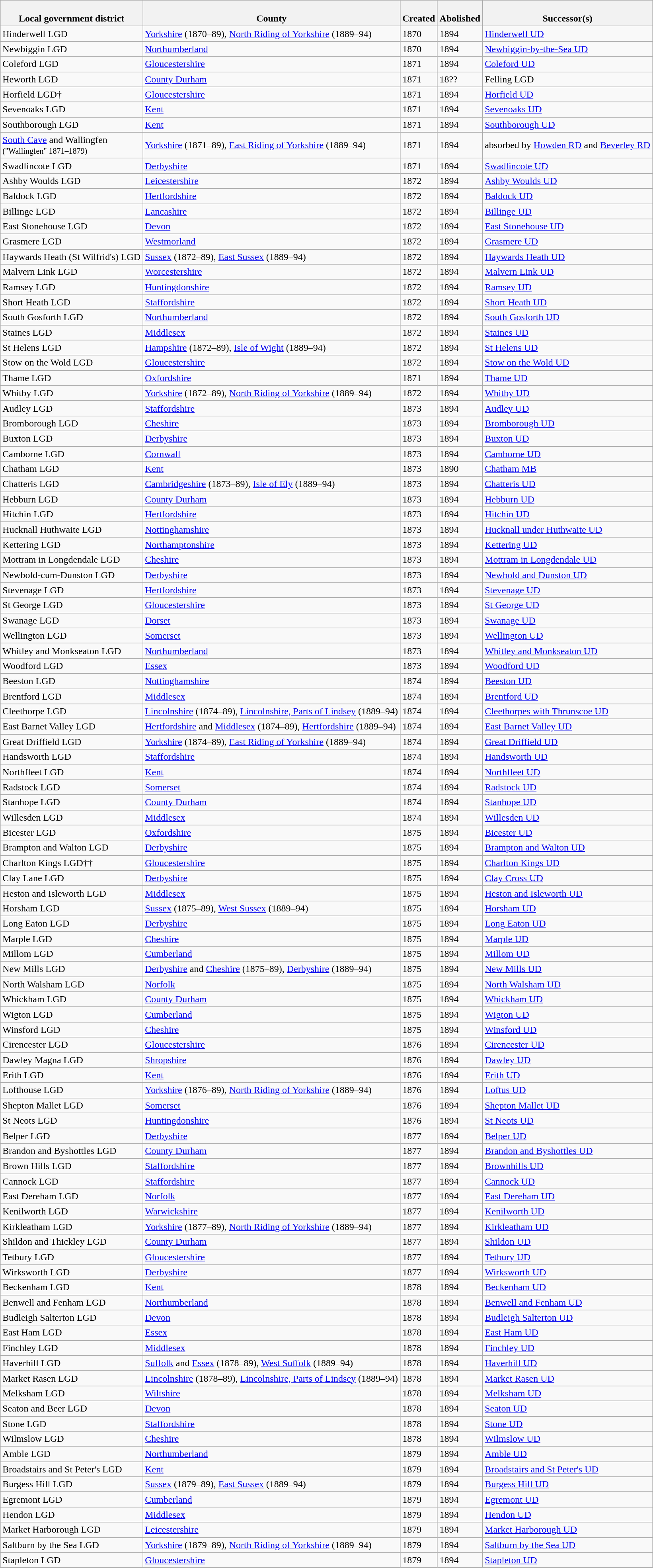<table class="wikitable sortable">
<tr>
<th><br>Local government district</th>
<th><br>County</th>
<th><br>Created</th>
<th><br>Abolished</th>
<th><br>Successor(s)</th>
</tr>
<tr>
<td>Hinderwell LGD</td>
<td><a href='#'>Yorkshire</a> (1870–89), <a href='#'>North Riding of Yorkshire</a> (1889–94)</td>
<td>1870</td>
<td>1894</td>
<td><a href='#'>Hinderwell UD</a></td>
</tr>
<tr>
<td>Newbiggin LGD</td>
<td><a href='#'>Northumberland</a></td>
<td>1870</td>
<td>1894</td>
<td><a href='#'>Newbiggin-by-the-Sea UD</a></td>
</tr>
<tr>
<td>Coleford LGD</td>
<td><a href='#'>Gloucestershire</a></td>
<td>1871</td>
<td>1894</td>
<td><a href='#'>Coleford UD</a></td>
</tr>
<tr>
<td>Heworth LGD</td>
<td><a href='#'>County Durham</a></td>
<td>1871</td>
<td>18??</td>
<td>Felling LGD</td>
</tr>
<tr>
<td>Horfield LGD†</td>
<td><a href='#'>Gloucestershire</a></td>
<td>1871</td>
<td>1894</td>
<td><a href='#'>Horfield UD</a></td>
</tr>
<tr>
<td>Sevenoaks LGD</td>
<td><a href='#'>Kent</a></td>
<td>1871</td>
<td>1894</td>
<td><a href='#'>Sevenoaks UD</a></td>
</tr>
<tr>
<td>Southborough LGD</td>
<td><a href='#'>Kent</a></td>
<td>1871</td>
<td>1894</td>
<td><a href='#'>Southborough UD</a></td>
</tr>
<tr>
<td><a href='#'>South Cave</a> and Wallingfen<br><small>("Wallingfen" 1871–1879)</small></td>
<td><a href='#'>Yorkshire</a> (1871–89), <a href='#'>East Riding of Yorkshire</a> (1889–94)</td>
<td>1871</td>
<td>1894</td>
<td>absorbed by <a href='#'>Howden RD</a> and <a href='#'>Beverley RD</a></td>
</tr>
<tr>
<td>Swadlincote LGD</td>
<td><a href='#'>Derbyshire</a></td>
<td>1871</td>
<td>1894</td>
<td><a href='#'>Swadlincote UD</a></td>
</tr>
<tr>
<td>Ashby Woulds LGD</td>
<td><a href='#'>Leicestershire</a></td>
<td>1872</td>
<td>1894</td>
<td><a href='#'>Ashby Woulds UD</a></td>
</tr>
<tr>
<td>Baldock LGD</td>
<td><a href='#'>Hertfordshire</a></td>
<td>1872</td>
<td>1894</td>
<td><a href='#'>Baldock UD</a></td>
</tr>
<tr>
<td>Billinge LGD</td>
<td><a href='#'>Lancashire</a></td>
<td>1872</td>
<td>1894</td>
<td><a href='#'>Billinge UD</a></td>
</tr>
<tr>
<td>East Stonehouse LGD</td>
<td><a href='#'>Devon</a></td>
<td>1872</td>
<td>1894</td>
<td><a href='#'>East Stonehouse UD</a></td>
</tr>
<tr>
<td>Grasmere LGD</td>
<td><a href='#'>Westmorland</a></td>
<td>1872</td>
<td>1894</td>
<td><a href='#'>Grasmere UD</a></td>
</tr>
<tr>
<td>Haywards Heath (St Wilfrid's) LGD</td>
<td><a href='#'>Sussex</a> (1872–89), <a href='#'>East Sussex</a> (1889–94)</td>
<td>1872</td>
<td>1894</td>
<td><a href='#'>Haywards Heath UD</a></td>
</tr>
<tr>
<td>Malvern Link LGD</td>
<td><a href='#'>Worcestershire</a></td>
<td>1872</td>
<td>1894</td>
<td><a href='#'>Malvern Link UD</a></td>
</tr>
<tr>
<td>Ramsey LGD</td>
<td><a href='#'>Huntingdonshire</a></td>
<td>1872</td>
<td>1894</td>
<td><a href='#'>Ramsey UD</a></td>
</tr>
<tr>
<td>Short Heath LGD</td>
<td><a href='#'>Staffordshire</a></td>
<td>1872</td>
<td>1894</td>
<td><a href='#'>Short Heath UD</a></td>
</tr>
<tr>
<td>South Gosforth LGD</td>
<td><a href='#'>Northumberland</a></td>
<td>1872</td>
<td>1894</td>
<td><a href='#'>South Gosforth UD</a></td>
</tr>
<tr>
<td>Staines LGD</td>
<td><a href='#'>Middlesex</a></td>
<td>1872</td>
<td>1894</td>
<td><a href='#'>Staines UD</a></td>
</tr>
<tr>
<td>St Helens LGD</td>
<td><a href='#'>Hampshire</a> (1872–89), <a href='#'>Isle of Wight</a> (1889–94)</td>
<td>1872</td>
<td>1894</td>
<td><a href='#'>St Helens UD</a></td>
</tr>
<tr>
<td>Stow on the Wold LGD</td>
<td><a href='#'>Gloucestershire</a></td>
<td>1872</td>
<td>1894</td>
<td><a href='#'>Stow on the Wold UD</a></td>
</tr>
<tr>
<td>Thame LGD</td>
<td><a href='#'>Oxfordshire</a></td>
<td>1871</td>
<td>1894</td>
<td><a href='#'>Thame UD</a></td>
</tr>
<tr>
<td>Whitby LGD</td>
<td><a href='#'>Yorkshire</a> (1872–89), <a href='#'>North Riding of Yorkshire</a> (1889–94)</td>
<td>1872</td>
<td>1894</td>
<td><a href='#'>Whitby UD</a></td>
</tr>
<tr>
<td>Audley LGD</td>
<td><a href='#'>Staffordshire</a></td>
<td>1873</td>
<td>1894</td>
<td><a href='#'>Audley UD</a></td>
</tr>
<tr>
<td>Bromborough LGD</td>
<td><a href='#'>Cheshire</a></td>
<td>1873</td>
<td>1894</td>
<td><a href='#'>Bromborough UD</a></td>
</tr>
<tr>
<td>Buxton LGD</td>
<td><a href='#'>Derbyshire</a></td>
<td>1873</td>
<td>1894</td>
<td><a href='#'>Buxton UD</a></td>
</tr>
<tr>
<td>Camborne LGD</td>
<td><a href='#'>Cornwall</a></td>
<td>1873</td>
<td>1894</td>
<td><a href='#'>Camborne UD</a></td>
</tr>
<tr>
<td>Chatham LGD</td>
<td><a href='#'>Kent</a></td>
<td>1873</td>
<td>1890</td>
<td><a href='#'>Chatham MB</a></td>
</tr>
<tr>
<td>Chatteris LGD</td>
<td><a href='#'>Cambridgeshire</a> (1873–89), <a href='#'>Isle of Ely</a> (1889–94)</td>
<td>1873</td>
<td>1894</td>
<td><a href='#'>Chatteris UD</a></td>
</tr>
<tr>
<td>Hebburn LGD</td>
<td><a href='#'>County Durham</a></td>
<td>1873</td>
<td>1894</td>
<td><a href='#'>Hebburn UD</a></td>
</tr>
<tr>
<td>Hitchin LGD</td>
<td><a href='#'>Hertfordshire</a></td>
<td>1873</td>
<td>1894</td>
<td><a href='#'>Hitchin UD</a></td>
</tr>
<tr>
<td>Hucknall Huthwaite LGD</td>
<td><a href='#'>Nottinghamshire</a></td>
<td>1873</td>
<td>1894</td>
<td><a href='#'>Hucknall under Huthwaite UD</a></td>
</tr>
<tr>
<td>Kettering LGD</td>
<td><a href='#'>Northamptonshire</a></td>
<td>1873</td>
<td>1894</td>
<td><a href='#'>Kettering UD</a></td>
</tr>
<tr>
<td>Mottram in Longdendale LGD</td>
<td><a href='#'>Cheshire</a></td>
<td>1873</td>
<td>1894</td>
<td><a href='#'>Mottram in Longdendale UD</a></td>
</tr>
<tr>
<td>Newbold-cum-Dunston LGD</td>
<td><a href='#'>Derbyshire</a></td>
<td>1873</td>
<td>1894</td>
<td><a href='#'>Newbold and Dunston UD</a></td>
</tr>
<tr>
<td>Stevenage LGD</td>
<td><a href='#'>Hertfordshire</a></td>
<td>1873</td>
<td>1894</td>
<td><a href='#'>Stevenage UD</a></td>
</tr>
<tr>
<td>St George LGD</td>
<td><a href='#'>Gloucestershire</a></td>
<td>1873</td>
<td>1894</td>
<td><a href='#'>St George UD</a></td>
</tr>
<tr>
<td>Swanage LGD</td>
<td><a href='#'>Dorset</a></td>
<td>1873</td>
<td>1894</td>
<td><a href='#'>Swanage UD</a></td>
</tr>
<tr>
<td>Wellington LGD</td>
<td><a href='#'>Somerset</a></td>
<td>1873</td>
<td>1894</td>
<td><a href='#'>Wellington UD</a></td>
</tr>
<tr>
<td>Whitley and Monkseaton LGD</td>
<td><a href='#'>Northumberland</a></td>
<td>1873</td>
<td>1894</td>
<td><a href='#'>Whitley and Monkseaton UD</a></td>
</tr>
<tr>
<td>Woodford LGD</td>
<td><a href='#'>Essex</a></td>
<td>1873</td>
<td>1894</td>
<td><a href='#'>Woodford UD</a></td>
</tr>
<tr>
<td>Beeston LGD</td>
<td><a href='#'>Nottinghamshire</a></td>
<td>1874</td>
<td>1894</td>
<td><a href='#'>Beeston UD</a></td>
</tr>
<tr>
<td>Brentford LGD</td>
<td><a href='#'>Middlesex</a></td>
<td>1874</td>
<td>1894</td>
<td><a href='#'>Brentford UD</a></td>
</tr>
<tr>
<td>Cleethorpe LGD</td>
<td><a href='#'>Lincolnshire</a> (1874–89), <a href='#'>Lincolnshire, Parts of Lindsey</a> (1889–94)</td>
<td>1874</td>
<td>1894</td>
<td><a href='#'>Cleethorpes with Thrunscoe UD</a></td>
</tr>
<tr>
<td>East Barnet Valley LGD</td>
<td><a href='#'>Hertfordshire</a> and <a href='#'>Middlesex</a> (1874–89), <a href='#'>Hertfordshire</a> (1889–94)</td>
<td>1874</td>
<td>1894</td>
<td><a href='#'>East Barnet Valley UD</a></td>
</tr>
<tr>
<td>Great Driffield LGD</td>
<td><a href='#'>Yorkshire</a> (1874–89), <a href='#'>East Riding of Yorkshire</a> (1889–94)</td>
<td>1874</td>
<td>1894</td>
<td><a href='#'>Great Driffield UD</a></td>
</tr>
<tr>
<td>Handsworth LGD</td>
<td><a href='#'>Staffordshire</a></td>
<td>1874</td>
<td>1894</td>
<td><a href='#'>Handsworth UD</a></td>
</tr>
<tr>
<td>Northfleet LGD</td>
<td><a href='#'>Kent</a></td>
<td>1874</td>
<td>1894</td>
<td><a href='#'>Northfleet UD</a></td>
</tr>
<tr>
<td>Radstock LGD</td>
<td><a href='#'>Somerset</a></td>
<td>1874</td>
<td>1894</td>
<td><a href='#'>Radstock UD</a></td>
</tr>
<tr>
<td>Stanhope LGD</td>
<td><a href='#'>County Durham</a></td>
<td>1874</td>
<td>1894</td>
<td><a href='#'>Stanhope UD</a></td>
</tr>
<tr>
<td>Willesden LGD</td>
<td><a href='#'>Middlesex</a></td>
<td>1874</td>
<td>1894</td>
<td><a href='#'>Willesden UD</a></td>
</tr>
<tr>
<td>Bicester LGD</td>
<td><a href='#'>Oxfordshire</a></td>
<td>1875</td>
<td>1894</td>
<td><a href='#'>Bicester UD</a></td>
</tr>
<tr>
<td>Brampton and Walton LGD</td>
<td><a href='#'>Derbyshire</a></td>
<td>1875</td>
<td>1894</td>
<td><a href='#'>Brampton and Walton UD</a></td>
</tr>
<tr>
<td>Charlton Kings LGD††</td>
<td><a href='#'>Gloucestershire</a></td>
<td>1875</td>
<td>1894</td>
<td><a href='#'>Charlton Kings UD</a></td>
</tr>
<tr>
<td>Clay Lane LGD</td>
<td><a href='#'>Derbyshire</a></td>
<td>1875</td>
<td>1894</td>
<td><a href='#'>Clay Cross UD</a></td>
</tr>
<tr>
<td>Heston and Isleworth LGD</td>
<td><a href='#'>Middlesex</a></td>
<td>1875</td>
<td>1894</td>
<td><a href='#'>Heston and Isleworth UD</a></td>
</tr>
<tr>
<td>Horsham LGD</td>
<td><a href='#'>Sussex</a> (1875–89), <a href='#'>West Sussex</a> (1889–94)</td>
<td>1875</td>
<td>1894</td>
<td><a href='#'>Horsham UD</a></td>
</tr>
<tr>
<td>Long Eaton LGD</td>
<td><a href='#'>Derbyshire</a></td>
<td>1875</td>
<td>1894</td>
<td><a href='#'>Long Eaton UD</a></td>
</tr>
<tr>
<td>Marple LGD</td>
<td><a href='#'>Cheshire</a></td>
<td>1875</td>
<td>1894</td>
<td><a href='#'>Marple UD</a></td>
</tr>
<tr>
<td>Millom LGD</td>
<td><a href='#'>Cumberland</a></td>
<td>1875</td>
<td>1894</td>
<td><a href='#'>Millom UD</a></td>
</tr>
<tr>
<td>New Mills LGD</td>
<td><a href='#'>Derbyshire</a> and <a href='#'>Cheshire</a> (1875–89), <a href='#'>Derbyshire</a> (1889–94)</td>
<td>1875</td>
<td>1894</td>
<td><a href='#'>New Mills UD</a></td>
</tr>
<tr>
<td>North Walsham LGD</td>
<td><a href='#'>Norfolk</a></td>
<td>1875</td>
<td>1894</td>
<td><a href='#'>North Walsham UD</a></td>
</tr>
<tr>
<td>Whickham LGD</td>
<td><a href='#'>County Durham</a></td>
<td>1875</td>
<td>1894</td>
<td><a href='#'>Whickham UD</a></td>
</tr>
<tr>
<td>Wigton LGD</td>
<td><a href='#'>Cumberland</a></td>
<td>1875</td>
<td>1894</td>
<td><a href='#'>Wigton UD</a></td>
</tr>
<tr>
<td>Winsford LGD</td>
<td><a href='#'>Cheshire</a></td>
<td>1875</td>
<td>1894</td>
<td><a href='#'>Winsford UD</a></td>
</tr>
<tr>
<td>Cirencester LGD</td>
<td><a href='#'>Gloucestershire</a></td>
<td>1876</td>
<td>1894</td>
<td><a href='#'>Cirencester UD</a></td>
</tr>
<tr>
<td>Dawley Magna LGD</td>
<td><a href='#'>Shropshire</a></td>
<td>1876</td>
<td>1894</td>
<td><a href='#'>Dawley UD</a></td>
</tr>
<tr>
<td>Erith LGD</td>
<td><a href='#'>Kent</a></td>
<td>1876</td>
<td>1894</td>
<td><a href='#'>Erith UD</a></td>
</tr>
<tr>
<td>Lofthouse LGD</td>
<td><a href='#'>Yorkshire</a> (1876–89), <a href='#'>North Riding of Yorkshire</a> (1889–94)</td>
<td>1876</td>
<td>1894</td>
<td><a href='#'>Loftus UD</a></td>
</tr>
<tr>
<td>Shepton Mallet LGD</td>
<td><a href='#'>Somerset</a></td>
<td>1876</td>
<td>1894</td>
<td><a href='#'>Shepton Mallet UD</a></td>
</tr>
<tr>
<td>St Neots LGD</td>
<td><a href='#'>Huntingdonshire</a></td>
<td>1876</td>
<td>1894</td>
<td><a href='#'>St Neots UD</a></td>
</tr>
<tr>
<td>Belper LGD</td>
<td><a href='#'>Derbyshire</a></td>
<td>1877</td>
<td>1894</td>
<td><a href='#'>Belper UD</a></td>
</tr>
<tr>
<td>Brandon and Byshottles LGD</td>
<td><a href='#'>County Durham</a></td>
<td>1877</td>
<td>1894</td>
<td><a href='#'>Brandon and Byshottles UD</a></td>
</tr>
<tr>
<td>Brown Hills LGD</td>
<td><a href='#'>Staffordshire</a></td>
<td>1877</td>
<td>1894</td>
<td><a href='#'>Brownhills UD</a></td>
</tr>
<tr>
<td>Cannock LGD</td>
<td><a href='#'>Staffordshire</a></td>
<td>1877</td>
<td>1894</td>
<td><a href='#'>Cannock UD</a></td>
</tr>
<tr>
<td>East Dereham LGD</td>
<td><a href='#'>Norfolk</a></td>
<td>1877</td>
<td>1894</td>
<td><a href='#'>East Dereham UD</a></td>
</tr>
<tr>
<td>Kenilworth LGD</td>
<td><a href='#'>Warwickshire</a></td>
<td>1877</td>
<td>1894</td>
<td><a href='#'>Kenilworth UD</a></td>
</tr>
<tr>
<td>Kirkleatham LGD</td>
<td><a href='#'>Yorkshire</a> (1877–89), <a href='#'>North Riding of Yorkshire</a> (1889–94)</td>
<td>1877</td>
<td>1894</td>
<td><a href='#'>Kirkleatham UD</a></td>
</tr>
<tr>
<td>Shildon and Thickley LGD</td>
<td><a href='#'>County Durham</a></td>
<td>1877</td>
<td>1894</td>
<td><a href='#'>Shildon UD</a></td>
</tr>
<tr>
<td>Tetbury LGD</td>
<td><a href='#'>Gloucestershire</a></td>
<td>1877</td>
<td>1894</td>
<td><a href='#'>Tetbury UD</a></td>
</tr>
<tr>
<td>Wirksworth LGD</td>
<td><a href='#'>Derbyshire</a></td>
<td>1877</td>
<td>1894</td>
<td><a href='#'>Wirksworth UD</a></td>
</tr>
<tr>
<td>Beckenham LGD</td>
<td><a href='#'>Kent</a></td>
<td>1878</td>
<td>1894</td>
<td><a href='#'>Beckenham UD</a></td>
</tr>
<tr>
<td>Benwell and Fenham LGD</td>
<td><a href='#'>Northumberland</a></td>
<td>1878</td>
<td>1894</td>
<td><a href='#'>Benwell and Fenham UD</a></td>
</tr>
<tr>
<td>Budleigh Salterton LGD</td>
<td><a href='#'>Devon</a></td>
<td>1878</td>
<td>1894</td>
<td><a href='#'>Budleigh Salterton UD</a></td>
</tr>
<tr>
<td>East Ham LGD</td>
<td><a href='#'>Essex</a></td>
<td>1878</td>
<td>1894</td>
<td><a href='#'>East Ham UD</a></td>
</tr>
<tr>
<td>Finchley LGD</td>
<td><a href='#'>Middlesex</a></td>
<td>1878</td>
<td>1894</td>
<td><a href='#'>Finchley UD</a></td>
</tr>
<tr>
<td>Haverhill LGD</td>
<td><a href='#'>Suffolk</a> and <a href='#'>Essex</a> (1878–89), <a href='#'>West Suffolk</a> (1889–94)</td>
<td>1878</td>
<td>1894</td>
<td><a href='#'>Haverhill UD</a></td>
</tr>
<tr>
<td>Market Rasen LGD</td>
<td><a href='#'>Lincolnshire</a> (1878–89), <a href='#'>Lincolnshire, Parts of Lindsey</a> (1889–94)</td>
<td>1878</td>
<td>1894</td>
<td><a href='#'>Market Rasen UD</a></td>
</tr>
<tr>
<td>Melksham LGD</td>
<td><a href='#'>Wiltshire</a></td>
<td>1878</td>
<td>1894</td>
<td><a href='#'>Melksham UD</a></td>
</tr>
<tr>
<td>Seaton and Beer LGD</td>
<td><a href='#'>Devon</a></td>
<td>1878</td>
<td>1894</td>
<td><a href='#'>Seaton UD</a></td>
</tr>
<tr>
<td>Stone LGD</td>
<td><a href='#'>Staffordshire</a></td>
<td>1878</td>
<td>1894</td>
<td><a href='#'>Stone UD</a></td>
</tr>
<tr>
<td>Wilmslow LGD</td>
<td><a href='#'>Cheshire</a></td>
<td>1878</td>
<td>1894</td>
<td><a href='#'>Wilmslow UD</a></td>
</tr>
<tr>
<td>Amble LGD</td>
<td><a href='#'>Northumberland</a></td>
<td>1879</td>
<td>1894</td>
<td><a href='#'>Amble UD</a></td>
</tr>
<tr>
<td>Broadstairs and St Peter's LGD</td>
<td><a href='#'>Kent</a></td>
<td>1879</td>
<td>1894</td>
<td><a href='#'>Broadstairs and St Peter's UD</a></td>
</tr>
<tr>
<td>Burgess Hill LGD</td>
<td><a href='#'>Sussex</a> (1879–89), <a href='#'>East Sussex</a> (1889–94)</td>
<td>1879</td>
<td>1894</td>
<td><a href='#'>Burgess Hill UD</a></td>
</tr>
<tr>
<td>Egremont LGD</td>
<td><a href='#'>Cumberland</a></td>
<td>1879</td>
<td>1894</td>
<td><a href='#'>Egremont UD</a></td>
</tr>
<tr>
<td>Hendon LGD</td>
<td><a href='#'>Middlesex</a></td>
<td>1879</td>
<td>1894</td>
<td><a href='#'>Hendon UD</a></td>
</tr>
<tr>
<td>Market Harborough LGD</td>
<td><a href='#'>Leicestershire</a></td>
<td>1879</td>
<td>1894</td>
<td><a href='#'>Market Harborough UD</a></td>
</tr>
<tr>
<td>Saltburn by the Sea LGD</td>
<td><a href='#'>Yorkshire</a> (1879–89), <a href='#'>North Riding of Yorkshire</a> (1889–94)</td>
<td>1879</td>
<td>1894</td>
<td><a href='#'>Saltburn by the Sea UD</a></td>
</tr>
<tr>
<td>Stapleton LGD</td>
<td><a href='#'>Gloucestershire</a></td>
<td>1879</td>
<td>1894</td>
<td><a href='#'>Stapleton UD</a></td>
</tr>
</table>
